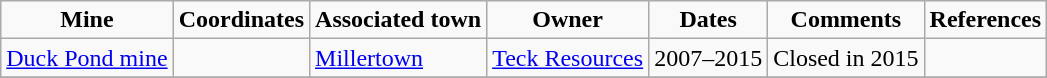<table class="sortable wikitable">
<tr align="center">
<td><strong>Mine</strong></td>
<td><strong>Coordinates</strong></td>
<td><strong>Associated town</strong></td>
<td><strong>Owner</strong></td>
<td><strong>Dates</strong></td>
<td><strong>Comments</strong></td>
<td><strong>References</strong></td>
</tr>
<tr>
<td><a href='#'>Duck Pond mine</a></td>
<td></td>
<td><a href='#'>Millertown</a></td>
<td><a href='#'>Teck Resources</a></td>
<td>2007–2015</td>
<td>Closed in 2015</td>
<td></td>
</tr>
<tr>
</tr>
</table>
